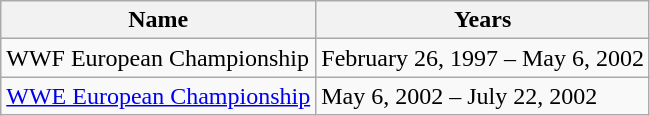<table class="wikitable">
<tr>
<th>Name</th>
<th>Years</th>
</tr>
<tr>
<td>WWF European Championship</td>
<td>February 26, 1997 – May 6, 2002</td>
</tr>
<tr>
<td><a href='#'>WWE European Championship</a></td>
<td>May 6, 2002 – July 22, 2002</td>
</tr>
</table>
